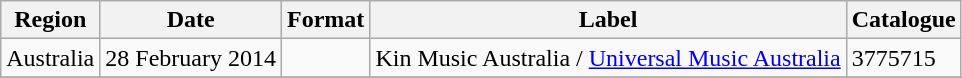<table class="wikitable plainrowheaders">
<tr>
<th scope="col">Region</th>
<th scope="col">Date</th>
<th scope="col">Format</th>
<th scope="col">Label</th>
<th scope="col">Catalogue</th>
</tr>
<tr>
<td>Australia</td>
<td>28 February 2014</td>
<td></td>
<td>Kin Music Australia / <a href='#'>Universal Music Australia</a></td>
<td>3775715</td>
</tr>
<tr>
</tr>
</table>
